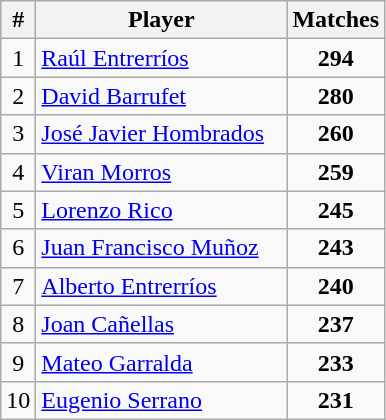<table class="wikitable sortable" style="text-align:center;">
<tr>
<th>#</th>
<th style="width:160px;">Player</th>
<th>Matches</th>
</tr>
<tr>
<td>1</td>
<td align=left><a href='#'>Raúl Entrerríos</a></td>
<td><strong>294</strong></td>
</tr>
<tr>
<td>2</td>
<td align=left><a href='#'>David Barrufet</a></td>
<td><strong>280</strong></td>
</tr>
<tr>
<td>3</td>
<td align=left><a href='#'>José Javier Hombrados</a></td>
<td><strong>260</strong></td>
</tr>
<tr>
<td>4</td>
<td align=left><a href='#'>Viran Morros</a></td>
<td><strong>259</strong></td>
</tr>
<tr>
<td>5</td>
<td align=left><a href='#'>Lorenzo Rico</a></td>
<td><strong>245</strong></td>
</tr>
<tr>
<td>6</td>
<td align=left><a href='#'>Juan Francisco Muñoz</a></td>
<td><strong>243</strong></td>
</tr>
<tr>
<td>7</td>
<td align=left><a href='#'>Alberto Entrerríos</a></td>
<td><strong>240</strong></td>
</tr>
<tr>
<td>8</td>
<td align=left><a href='#'>Joan Cañellas</a></td>
<td><strong>237</strong></td>
</tr>
<tr>
<td>9</td>
<td align=left><a href='#'>Mateo Garralda</a></td>
<td><strong>233</strong></td>
</tr>
<tr>
<td>10</td>
<td align=left><a href='#'>Eugenio Serrano</a></td>
<td><strong>231</strong></td>
</tr>
</table>
